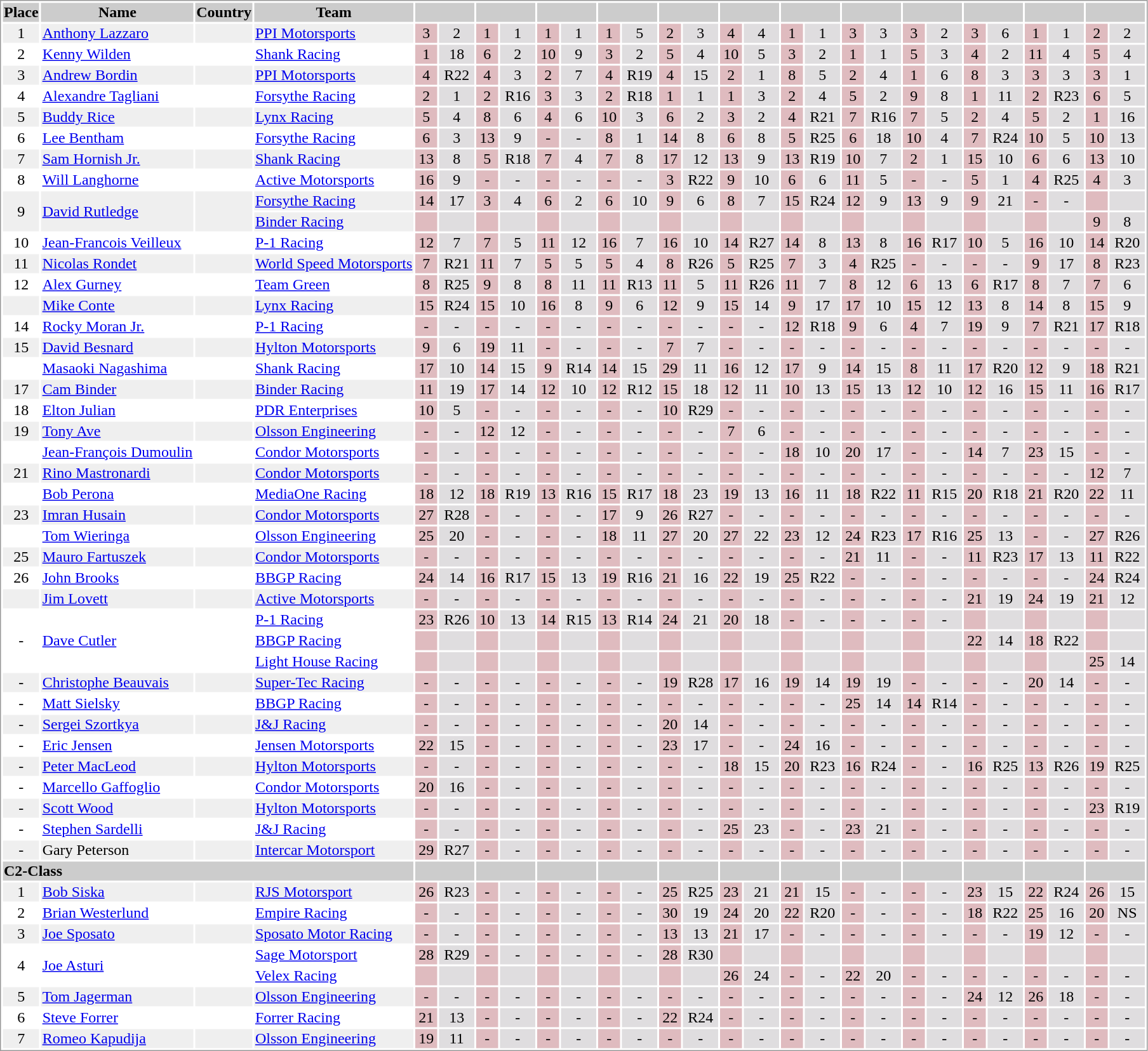<table border="0" style="border: 1px solid #999; background-color:#FFFFFF; text-align:center">
<tr align="center" style="background:#CCCCCC;">
<td><strong>Place</strong></td>
<td><strong>Name</strong></td>
<td><strong>Country</strong></td>
<td><strong>Team</strong></td>
<td colspan=2 align=center width="60"></td>
<td colspan=2 align=center width="60"></td>
<td colspan=2 align=center width="60"></td>
<td colspan=2 align=center width="60"></td>
<td colspan=2 align=center width="60"></td>
<td colspan=2 align=center width="60"></td>
<td colspan=2 align=center width="60"></td>
<td colspan=2 align=center width="60"></td>
<td colspan=2 align=center width="60"></td>
<td colspan=2 align=center width="60"></td>
<td colspan=2 align=center width="60"></td>
<td colspan=2 align=center width="60"></td>
</tr>
<tr style="background:#EFEFEF;">
<td>1</td>
<td align="left"><a href='#'>Anthony Lazzaro</a></td>
<td align="left"></td>
<td align="left"><a href='#'>PPI Motorsports</a></td>
<td style="background:#DFBBBF;">3</td>
<td style="background:#DFDDDF;">2</td>
<td style="background:#DFBBBF;">1</td>
<td style="background:#DFDDDF;">1</td>
<td style="background:#DFBBBF;">1</td>
<td style="background:#DFDDDF;">1</td>
<td style="background:#DFBBBF;">1</td>
<td style="background:#DFDDDF;">5</td>
<td style="background:#DFBBBF;">2</td>
<td style="background:#DFDDDF;">3</td>
<td style="background:#DFBBBF;">4</td>
<td style="background:#DFDDDF;">4</td>
<td style="background:#DFBBBF;">1</td>
<td style="background:#DFDDDF;">1</td>
<td style="background:#DFBBBF;">3</td>
<td style="background:#DFDDDF;">3</td>
<td style="background:#DFBBBF;">3</td>
<td style="background:#DFDDDF;">2</td>
<td style="background:#DFBBBF;">3</td>
<td style="background:#DFDDDF;">6</td>
<td style="background:#DFBBBF;">1</td>
<td style="background:#DFDDDF;">1</td>
<td style="background:#DFBBBF;">2</td>
<td style="background:#DFDDDF;">2</td>
</tr>
<tr>
<td>2</td>
<td align="left"><a href='#'>Kenny Wilden</a></td>
<td align="left"></td>
<td align="left"><a href='#'>Shank Racing</a></td>
<td style="background:#DFBBBF;">1</td>
<td style="background:#DFDDDF;">18</td>
<td style="background:#DFBBBF;">6</td>
<td style="background:#DFDDDF;">2</td>
<td style="background:#DFBBBF;">10</td>
<td style="background:#DFDDDF;">9</td>
<td style="background:#DFBBBF;">3</td>
<td style="background:#DFDDDF;">2</td>
<td style="background:#DFBBBF;">5</td>
<td style="background:#DFDDDF;">4</td>
<td style="background:#DFBBBF;">10</td>
<td style="background:#DFDDDF;">5</td>
<td style="background:#DFBBBF;">3</td>
<td style="background:#DFDDDF;">2</td>
<td style="background:#DFBBBF;">1</td>
<td style="background:#DFDDDF;">1</td>
<td style="background:#DFBBBF;">5</td>
<td style="background:#DFDDDF;">3</td>
<td style="background:#DFBBBF;">4</td>
<td style="background:#DFDDDF;">2</td>
<td style="background:#DFBBBF;">11</td>
<td style="background:#DFDDDF;">4</td>
<td style="background:#DFBBBF;">5</td>
<td style="background:#DFDDDF;">4</td>
</tr>
<tr style="background:#EFEFEF;">
<td>3</td>
<td align="left"><a href='#'>Andrew Bordin</a></td>
<td align="left"></td>
<td align="left"><a href='#'>PPI Motorsports</a></td>
<td style="background:#DFBBBF;">4</td>
<td style="background:#DFDDDF;">R22</td>
<td style="background:#DFBBBF;">4</td>
<td style="background:#DFDDDF;">3</td>
<td style="background:#DFBBBF;">2</td>
<td style="background:#DFDDDF;">7</td>
<td style="background:#DFBBBF;">4</td>
<td style="background:#DFDDDF;">R19</td>
<td style="background:#DFBBBF;">4</td>
<td style="background:#DFDDDF;">15</td>
<td style="background:#DFBBBF;">2</td>
<td style="background:#DFDDDF;">1</td>
<td style="background:#DFBBBF;">8</td>
<td style="background:#DFDDDF;">5</td>
<td style="background:#DFBBBF;">2</td>
<td style="background:#DFDDDF;">4</td>
<td style="background:#DFBBBF;">1</td>
<td style="background:#DFDDDF;">6</td>
<td style="background:#DFBBBF;">8</td>
<td style="background:#DFDDDF;">3</td>
<td style="background:#DFBBBF;">3</td>
<td style="background:#DFDDDF;">3</td>
<td style="background:#DFBBBF;">3</td>
<td style="background:#DFDDDF;">1</td>
</tr>
<tr>
<td>4</td>
<td align="left"><a href='#'>Alexandre Tagliani</a></td>
<td align="left"></td>
<td align="left"><a href='#'>Forsythe Racing</a></td>
<td style="background:#DFBBBF;">2</td>
<td style="background:#DFDDDF;">1</td>
<td style="background:#DFBBBF;">2</td>
<td style="background:#DFDDDF;">R16</td>
<td style="background:#DFBBBF;">3</td>
<td style="background:#DFDDDF;">3</td>
<td style="background:#DFBBBF;">2</td>
<td style="background:#DFDDDF;">R18</td>
<td style="background:#DFBBBF;">1</td>
<td style="background:#DFDDDF;">1</td>
<td style="background:#DFBBBF;">1</td>
<td style="background:#DFDDDF;">3</td>
<td style="background:#DFBBBF;">2</td>
<td style="background:#DFDDDF;">4</td>
<td style="background:#DFBBBF;">5</td>
<td style="background:#DFDDDF;">2</td>
<td style="background:#DFBBBF;">9</td>
<td style="background:#DFDDDF;">8</td>
<td style="background:#DFBBBF;">1</td>
<td style="background:#DFDDDF;">11</td>
<td style="background:#DFBBBF;">2</td>
<td style="background:#DFDDDF;">R23</td>
<td style="background:#DFBBBF;">6</td>
<td style="background:#DFDDDF;">5</td>
</tr>
<tr style="background:#EFEFEF;">
<td>5</td>
<td align="left"><a href='#'>Buddy Rice</a></td>
<td align="left"></td>
<td align="left"><a href='#'>Lynx Racing</a></td>
<td style="background:#DFBBBF;">5</td>
<td style="background:#DFDDDF;">4</td>
<td style="background:#DFBBBF;">8</td>
<td style="background:#DFDDDF;">6</td>
<td style="background:#DFBBBF;">4</td>
<td style="background:#DFDDDF;">6</td>
<td style="background:#DFBBBF;">10</td>
<td style="background:#DFDDDF;">3</td>
<td style="background:#DFBBBF;">6</td>
<td style="background:#DFDDDF;">2</td>
<td style="background:#DFBBBF;">3</td>
<td style="background:#DFDDDF;">2</td>
<td style="background:#DFBBBF;">4</td>
<td style="background:#DFDDDF;">R21</td>
<td style="background:#DFBBBF;">7</td>
<td style="background:#DFDDDF;">R16</td>
<td style="background:#DFBBBF;">7</td>
<td style="background:#DFDDDF;">5</td>
<td style="background:#DFBBBF;">2</td>
<td style="background:#DFDDDF;">4</td>
<td style="background:#DFBBBF;">5</td>
<td style="background:#DFDDDF;">2</td>
<td style="background:#DFBBBF;">1</td>
<td style="background:#DFDDDF;">16</td>
</tr>
<tr>
<td>6</td>
<td align="left"><a href='#'>Lee Bentham</a></td>
<td align="left"></td>
<td align="left"><a href='#'>Forsythe Racing</a></td>
<td style="background:#DFBBBF;">6</td>
<td style="background:#DFDDDF;">3</td>
<td style="background:#DFBBBF;">13</td>
<td style="background:#DFDDDF;">9</td>
<td style="background:#DFBBBF;">-</td>
<td style="background:#DFDDDF;">-</td>
<td style="background:#DFBBBF;">8</td>
<td style="background:#DFDDDF;">1</td>
<td style="background:#DFBBBF;">14</td>
<td style="background:#DFDDDF;">8</td>
<td style="background:#DFBBBF;">6</td>
<td style="background:#DFDDDF;">8</td>
<td style="background:#DFBBBF;">5</td>
<td style="background:#DFDDDF;">R25</td>
<td style="background:#DFBBBF;">6</td>
<td style="background:#DFDDDF;">18</td>
<td style="background:#DFBBBF;">10</td>
<td style="background:#DFDDDF;">4</td>
<td style="background:#DFBBBF;">7</td>
<td style="background:#DFDDDF;">R24</td>
<td style="background:#DFBBBF;">10</td>
<td style="background:#DFDDDF;">5</td>
<td style="background:#DFBBBF;">10</td>
<td style="background:#DFDDDF;">13</td>
</tr>
<tr style="background:#EFEFEF;">
<td>7</td>
<td align="left"><a href='#'>Sam Hornish Jr.</a></td>
<td align="left"></td>
<td align="left"><a href='#'>Shank Racing</a></td>
<td style="background:#DFBBBF;">13</td>
<td style="background:#DFDDDF;">8</td>
<td style="background:#DFBBBF;">5</td>
<td style="background:#DFDDDF;">R18</td>
<td style="background:#DFBBBF;">7</td>
<td style="background:#DFDDDF;">4</td>
<td style="background:#DFBBBF;">7</td>
<td style="background:#DFDDDF;">8</td>
<td style="background:#DFBBBF;">17</td>
<td style="background:#DFDDDF;">12</td>
<td style="background:#DFBBBF;">13</td>
<td style="background:#DFDDDF;">9</td>
<td style="background:#DFBBBF;">13</td>
<td style="background:#DFDDDF;">R19</td>
<td style="background:#DFBBBF;">10</td>
<td style="background:#DFDDDF;">7</td>
<td style="background:#DFBBBF;">2</td>
<td style="background:#DFDDDF;">1</td>
<td style="background:#DFBBBF;">15</td>
<td style="background:#DFDDDF;">10</td>
<td style="background:#DFBBBF;">6</td>
<td style="background:#DFDDDF;">6</td>
<td style="background:#DFBBBF;">13</td>
<td style="background:#DFDDDF;">10</td>
</tr>
<tr>
<td>8</td>
<td align="left"><a href='#'>Will Langhorne</a></td>
<td align="left"></td>
<td align="left"><a href='#'>Active Motorsports</a></td>
<td style="background:#DFBBBF;">16</td>
<td style="background:#DFDDDF;">9</td>
<td style="background:#DFBBBF;">-</td>
<td style="background:#DFDDDF;">-</td>
<td style="background:#DFBBBF;">-</td>
<td style="background:#DFDDDF;">-</td>
<td style="background:#DFBBBF;">-</td>
<td style="background:#DFDDDF;">-</td>
<td style="background:#DFBBBF;">3</td>
<td style="background:#DFDDDF;">R22</td>
<td style="background:#DFBBBF;">9</td>
<td style="background:#DFDDDF;">10</td>
<td style="background:#DFBBBF;">6</td>
<td style="background:#DFDDDF;">6</td>
<td style="background:#DFBBBF;">11</td>
<td style="background:#DFDDDF;">5</td>
<td style="background:#DFBBBF;">-</td>
<td style="background:#DFDDDF;">-</td>
<td style="background:#DFBBBF;">5</td>
<td style="background:#DFDDDF;">1</td>
<td style="background:#DFBBBF;">4</td>
<td style="background:#DFDDDF;">R25</td>
<td style="background:#DFBBBF;">4</td>
<td style="background:#DFDDDF;">3</td>
</tr>
<tr style="background:#EFEFEF;">
<td rowspan=2>9</td>
<td rowspan=2 align="left"><a href='#'>David Rutledge</a></td>
<td rowspan=2 align="left"></td>
<td align="left"><a href='#'>Forsythe Racing</a></td>
<td style="background:#DFBBBF;">14</td>
<td style="background:#DFDDDF;">17</td>
<td style="background:#DFBBBF;">3</td>
<td style="background:#DFDDDF;">4</td>
<td style="background:#DFBBBF;">6</td>
<td style="background:#DFDDDF;">2</td>
<td style="background:#DFBBBF;">6</td>
<td style="background:#DFDDDF;">10</td>
<td style="background:#DFBBBF;">9</td>
<td style="background:#DFDDDF;">6</td>
<td style="background:#DFBBBF;">8</td>
<td style="background:#DFDDDF;">7</td>
<td style="background:#DFBBBF;">15</td>
<td style="background:#DFDDDF;">R24</td>
<td style="background:#DFBBBF;">12</td>
<td style="background:#DFDDDF;">9</td>
<td style="background:#DFBBBF;">13</td>
<td style="background:#DFDDDF;">9</td>
<td style="background:#DFBBBF;">9</td>
<td style="background:#DFDDDF;">21</td>
<td style="background:#DFBBBF;">-</td>
<td style="background:#DFDDDF;">-</td>
<td style="background:#DFBBBF;"></td>
<td style="background:#DFDDDF;"></td>
</tr>
<tr style="background:#EFEFEF;">
<td align="left"><a href='#'>Binder Racing</a></td>
<td style="background:#DFBBBF;"></td>
<td style="background:#DFDDDF;"></td>
<td style="background:#DFBBBF;"></td>
<td style="background:#DFDDDF;"></td>
<td style="background:#DFBBBF;"></td>
<td style="background:#DFDDDF;"></td>
<td style="background:#DFBBBF;"></td>
<td style="background:#DFDDDF;"></td>
<td style="background:#DFBBBF;"></td>
<td style="background:#DFDDDF;"></td>
<td style="background:#DFBBBF;"></td>
<td style="background:#DFDDDF;"></td>
<td style="background:#DFBBBF;"></td>
<td style="background:#DFDDDF;"></td>
<td style="background:#DFBBBF;"></td>
<td style="background:#DFDDDF;"></td>
<td style="background:#DFBBBF;"></td>
<td style="background:#DFDDDF;"></td>
<td style="background:#DFBBBF;"></td>
<td style="background:#DFDDDF;"></td>
<td style="background:#DFBBBF;"></td>
<td style="background:#DFDDDF;"></td>
<td style="background:#DFBBBF;">9</td>
<td style="background:#DFDDDF;">8</td>
</tr>
<tr>
<td>10</td>
<td align="left"><a href='#'>Jean-Francois Veilleux</a></td>
<td align="left"></td>
<td align="left"><a href='#'>P-1 Racing</a></td>
<td style="background:#DFBBBF;">12</td>
<td style="background:#DFDDDF;">7</td>
<td style="background:#DFBBBF;">7</td>
<td style="background:#DFDDDF;">5</td>
<td style="background:#DFBBBF;">11</td>
<td style="background:#DFDDDF;">12</td>
<td style="background:#DFBBBF;">16</td>
<td style="background:#DFDDDF;">7</td>
<td style="background:#DFBBBF;">16</td>
<td style="background:#DFDDDF;">10</td>
<td style="background:#DFBBBF;">14</td>
<td style="background:#DFDDDF;">R27</td>
<td style="background:#DFBBBF;">14</td>
<td style="background:#DFDDDF;">8</td>
<td style="background:#DFBBBF;">13</td>
<td style="background:#DFDDDF;">8</td>
<td style="background:#DFBBBF;">16</td>
<td style="background:#DFDDDF;">R17</td>
<td style="background:#DFBBBF;">10</td>
<td style="background:#DFDDDF;">5</td>
<td style="background:#DFBBBF;">16</td>
<td style="background:#DFDDDF;">10</td>
<td style="background:#DFBBBF;">14</td>
<td style="background:#DFDDDF;">R20</td>
</tr>
<tr style="background:#EFEFEF;">
<td>11</td>
<td align="left"><a href='#'>Nicolas Rondet</a></td>
<td align="left"></td>
<td align="left"><a href='#'>World Speed Motorsports</a></td>
<td style="background:#DFBBBF;">7</td>
<td style="background:#DFDDDF;">R21</td>
<td style="background:#DFBBBF;">11</td>
<td style="background:#DFDDDF;">7</td>
<td style="background:#DFBBBF;">5</td>
<td style="background:#DFDDDF;">5</td>
<td style="background:#DFBBBF;">5</td>
<td style="background:#DFDDDF;">4</td>
<td style="background:#DFBBBF;">8</td>
<td style="background:#DFDDDF;">R26</td>
<td style="background:#DFBBBF;">5</td>
<td style="background:#DFDDDF;">R25</td>
<td style="background:#DFBBBF;">7</td>
<td style="background:#DFDDDF;">3</td>
<td style="background:#DFBBBF;">4</td>
<td style="background:#DFDDDF;">R25</td>
<td style="background:#DFBBBF;">-</td>
<td style="background:#DFDDDF;">-</td>
<td style="background:#DFBBBF;">-</td>
<td style="background:#DFDDDF;">-</td>
<td style="background:#DFBBBF;">9</td>
<td style="background:#DFDDDF;">17</td>
<td style="background:#DFBBBF;">8</td>
<td style="background:#DFDDDF;">R23</td>
</tr>
<tr>
<td>12</td>
<td align="left"><a href='#'>Alex Gurney</a></td>
<td align="left"></td>
<td align="left"><a href='#'>Team Green</a></td>
<td style="background:#DFBBBF;">8</td>
<td style="background:#DFDDDF;">R25</td>
<td style="background:#DFBBBF;">9</td>
<td style="background:#DFDDDF;">8</td>
<td style="background:#DFBBBF;">8</td>
<td style="background:#DFDDDF;">11</td>
<td style="background:#DFBBBF;">11</td>
<td style="background:#DFDDDF;">R13</td>
<td style="background:#DFBBBF;">11</td>
<td style="background:#DFDDDF;">5</td>
<td style="background:#DFBBBF;">11</td>
<td style="background:#DFDDDF;">R26</td>
<td style="background:#DFBBBF;">11</td>
<td style="background:#DFDDDF;">7</td>
<td style="background:#DFBBBF;">8</td>
<td style="background:#DFDDDF;">12</td>
<td style="background:#DFBBBF;">6</td>
<td style="background:#DFDDDF;">13</td>
<td style="background:#DFBBBF;">6</td>
<td style="background:#DFDDDF;">R17</td>
<td style="background:#DFBBBF;">8</td>
<td style="background:#DFDDDF;">7</td>
<td style="background:#DFBBBF;">7</td>
<td style="background:#DFDDDF;">6</td>
</tr>
<tr style="background:#EFEFEF;">
<td></td>
<td align="left"><a href='#'>Mike Conte</a></td>
<td align="left"></td>
<td align="left"><a href='#'>Lynx Racing</a></td>
<td style="background:#DFBBBF;">15</td>
<td style="background:#DFDDDF;">R24</td>
<td style="background:#DFBBBF;">15</td>
<td style="background:#DFDDDF;">10</td>
<td style="background:#DFBBBF;">16</td>
<td style="background:#DFDDDF;">8</td>
<td style="background:#DFBBBF;">9</td>
<td style="background:#DFDDDF;">6</td>
<td style="background:#DFBBBF;">12</td>
<td style="background:#DFDDDF;">9</td>
<td style="background:#DFBBBF;">15</td>
<td style="background:#DFDDDF;">14</td>
<td style="background:#DFBBBF;">9</td>
<td style="background:#DFDDDF;">17</td>
<td style="background:#DFBBBF;">17</td>
<td style="background:#DFDDDF;">10</td>
<td style="background:#DFBBBF;">15</td>
<td style="background:#DFDDDF;">12</td>
<td style="background:#DFBBBF;">13</td>
<td style="background:#DFDDDF;">8</td>
<td style="background:#DFBBBF;">14</td>
<td style="background:#DFDDDF;">8</td>
<td style="background:#DFBBBF;">15</td>
<td style="background:#DFDDDF;">9</td>
</tr>
<tr>
<td>14</td>
<td align="left"><a href='#'>Rocky Moran Jr.</a></td>
<td align="left"></td>
<td align="left"><a href='#'>P-1 Racing</a></td>
<td style="background:#DFBBBF;">-</td>
<td style="background:#DFDDDF;">-</td>
<td style="background:#DFBBBF;">-</td>
<td style="background:#DFDDDF;">-</td>
<td style="background:#DFBBBF;">-</td>
<td style="background:#DFDDDF;">-</td>
<td style="background:#DFBBBF;">-</td>
<td style="background:#DFDDDF;">-</td>
<td style="background:#DFBBBF;">-</td>
<td style="background:#DFDDDF;">-</td>
<td style="background:#DFBBBF;">-</td>
<td style="background:#DFDDDF;">-</td>
<td style="background:#DFBBBF;">12</td>
<td style="background:#DFDDDF;">R18</td>
<td style="background:#DFBBBF;">9</td>
<td style="background:#DFDDDF;">6</td>
<td style="background:#DFBBBF;">4</td>
<td style="background:#DFDDDF;">7</td>
<td style="background:#DFBBBF;">19</td>
<td style="background:#DFDDDF;">9</td>
<td style="background:#DFBBBF;">7</td>
<td style="background:#DFDDDF;">R21</td>
<td style="background:#DFBBBF;">17</td>
<td style="background:#DFDDDF;">R18</td>
</tr>
<tr style="background:#EFEFEF;">
<td>15</td>
<td align="left"><a href='#'>David Besnard</a></td>
<td align="left"></td>
<td align="left"><a href='#'>Hylton Motorsports</a></td>
<td style="background:#DFBBBF;">9</td>
<td style="background:#DFDDDF;">6</td>
<td style="background:#DFBBBF;">19</td>
<td style="background:#DFDDDF;">11</td>
<td style="background:#DFBBBF;">-</td>
<td style="background:#DFDDDF;">-</td>
<td style="background:#DFBBBF;">-</td>
<td style="background:#DFDDDF;">-</td>
<td style="background:#DFBBBF;">7</td>
<td style="background:#DFDDDF;">7</td>
<td style="background:#DFBBBF;">-</td>
<td style="background:#DFDDDF;">-</td>
<td style="background:#DFBBBF;">-</td>
<td style="background:#DFDDDF;">-</td>
<td style="background:#DFBBBF;">-</td>
<td style="background:#DFDDDF;">-</td>
<td style="background:#DFBBBF;">-</td>
<td style="background:#DFDDDF;">-</td>
<td style="background:#DFBBBF;">-</td>
<td style="background:#DFDDDF;">-</td>
<td style="background:#DFBBBF;">-</td>
<td style="background:#DFDDDF;">-</td>
<td style="background:#DFBBBF;">-</td>
<td style="background:#DFDDDF;">-</td>
</tr>
<tr>
<td></td>
<td align="left"><a href='#'>Masaoki Nagashima</a></td>
<td align="left"></td>
<td align="left"><a href='#'>Shank Racing</a></td>
<td style="background:#DFBBBF;">17</td>
<td style="background:#DFDDDF;">10</td>
<td style="background:#DFBBBF;">14</td>
<td style="background:#DFDDDF;">15</td>
<td style="background:#DFBBBF;">9</td>
<td style="background:#DFDDDF;">R14</td>
<td style="background:#DFBBBF;">14</td>
<td style="background:#DFDDDF;">15</td>
<td style="background:#DFBBBF;">29</td>
<td style="background:#DFDDDF;">11</td>
<td style="background:#DFBBBF;">16</td>
<td style="background:#DFDDDF;">12</td>
<td style="background:#DFBBBF;">17</td>
<td style="background:#DFDDDF;">9</td>
<td style="background:#DFBBBF;">14</td>
<td style="background:#DFDDDF;">15</td>
<td style="background:#DFBBBF;">8</td>
<td style="background:#DFDDDF;">11</td>
<td style="background:#DFBBBF;">17</td>
<td style="background:#DFDDDF;">R20</td>
<td style="background:#DFBBBF;">12</td>
<td style="background:#DFDDDF;">9</td>
<td style="background:#DFBBBF;">18</td>
<td style="background:#DFDDDF;">R21</td>
</tr>
<tr style="background:#EFEFEF;">
<td>17</td>
<td align="left"><a href='#'>Cam Binder</a></td>
<td align="left"></td>
<td align="left"><a href='#'>Binder Racing</a></td>
<td style="background:#DFBBBF;">11</td>
<td style="background:#DFDDDF;">19</td>
<td style="background:#DFBBBF;">17</td>
<td style="background:#DFDDDF;">14</td>
<td style="background:#DFBBBF;">12</td>
<td style="background:#DFDDDF;">10</td>
<td style="background:#DFBBBF;">12</td>
<td style="background:#DFDDDF;">R12</td>
<td style="background:#DFBBBF;">15</td>
<td style="background:#DFDDDF;">18</td>
<td style="background:#DFBBBF;">12</td>
<td style="background:#DFDDDF;">11</td>
<td style="background:#DFBBBF;">10</td>
<td style="background:#DFDDDF;">13</td>
<td style="background:#DFBBBF;">15</td>
<td style="background:#DFDDDF;">13</td>
<td style="background:#DFBBBF;">12</td>
<td style="background:#DFDDDF;">10</td>
<td style="background:#DFBBBF;">12</td>
<td style="background:#DFDDDF;">16</td>
<td style="background:#DFBBBF;">15</td>
<td style="background:#DFDDDF;">11</td>
<td style="background:#DFBBBF;">16</td>
<td style="background:#DFDDDF;">R17</td>
</tr>
<tr>
<td>18</td>
<td align="left"><a href='#'>Elton Julian</a></td>
<td align="left"></td>
<td align="left"><a href='#'>PDR Enterprises</a></td>
<td style="background:#DFBBBF;">10</td>
<td style="background:#DFDDDF;">5</td>
<td style="background:#DFBBBF;">-</td>
<td style="background:#DFDDDF;">-</td>
<td style="background:#DFBBBF;">-</td>
<td style="background:#DFDDDF;">-</td>
<td style="background:#DFBBBF;">-</td>
<td style="background:#DFDDDF;">-</td>
<td style="background:#DFBBBF;">10</td>
<td style="background:#DFDDDF;">R29</td>
<td style="background:#DFBBBF;">-</td>
<td style="background:#DFDDDF;">-</td>
<td style="background:#DFBBBF;">-</td>
<td style="background:#DFDDDF;">-</td>
<td style="background:#DFBBBF;">-</td>
<td style="background:#DFDDDF;">-</td>
<td style="background:#DFBBBF;">-</td>
<td style="background:#DFDDDF;">-</td>
<td style="background:#DFBBBF;">-</td>
<td style="background:#DFDDDF;">-</td>
<td style="background:#DFBBBF;">-</td>
<td style="background:#DFDDDF;">-</td>
<td style="background:#DFBBBF;">-</td>
<td style="background:#DFDDDF;">-</td>
</tr>
<tr style="background:#EFEFEF;">
<td>19</td>
<td align="left"><a href='#'>Tony Ave</a></td>
<td align="left"></td>
<td align="left"><a href='#'>Olsson Engineering</a></td>
<td style="background:#DFBBBF;">-</td>
<td style="background:#DFDDDF;">-</td>
<td style="background:#DFBBBF;">12</td>
<td style="background:#DFDDDF;">12</td>
<td style="background:#DFBBBF;">-</td>
<td style="background:#DFDDDF;">-</td>
<td style="background:#DFBBBF;">-</td>
<td style="background:#DFDDDF;">-</td>
<td style="background:#DFBBBF;">-</td>
<td style="background:#DFDDDF;">-</td>
<td style="background:#DFBBBF;">7</td>
<td style="background:#DFDDDF;">6</td>
<td style="background:#DFBBBF;">-</td>
<td style="background:#DFDDDF;">-</td>
<td style="background:#DFBBBF;">-</td>
<td style="background:#DFDDDF;">-</td>
<td style="background:#DFBBBF;">-</td>
<td style="background:#DFDDDF;">-</td>
<td style="background:#DFBBBF;">-</td>
<td style="background:#DFDDDF;">-</td>
<td style="background:#DFBBBF;">-</td>
<td style="background:#DFDDDF;">-</td>
<td style="background:#DFBBBF;">-</td>
<td style="background:#DFDDDF;">-</td>
</tr>
<tr>
<td></td>
<td align="left"><a href='#'>Jean-François Dumoulin</a></td>
<td align="left"></td>
<td align="left"><a href='#'>Condor Motorsports</a></td>
<td style="background:#DFBBBF;">-</td>
<td style="background:#DFDDDF;">-</td>
<td style="background:#DFBBBF;">-</td>
<td style="background:#DFDDDF;">-</td>
<td style="background:#DFBBBF;">-</td>
<td style="background:#DFDDDF;">-</td>
<td style="background:#DFBBBF;">-</td>
<td style="background:#DFDDDF;">-</td>
<td style="background:#DFBBBF;">-</td>
<td style="background:#DFDDDF;">-</td>
<td style="background:#DFBBBF;">-</td>
<td style="background:#DFDDDF;">-</td>
<td style="background:#DFBBBF;">18</td>
<td style="background:#DFDDDF;">10</td>
<td style="background:#DFBBBF;">20</td>
<td style="background:#DFDDDF;">17</td>
<td style="background:#DFBBBF;">-</td>
<td style="background:#DFDDDF;">-</td>
<td style="background:#DFBBBF;">14</td>
<td style="background:#DFDDDF;">7</td>
<td style="background:#DFBBBF;">23</td>
<td style="background:#DFDDDF;">15</td>
<td style="background:#DFBBBF;">-</td>
<td style="background:#DFDDDF;">-</td>
</tr>
<tr style="background:#EFEFEF;">
<td>21</td>
<td align="left"><a href='#'>Rino Mastronardi</a></td>
<td align="left"></td>
<td align="left"><a href='#'>Condor Motorsports</a></td>
<td style="background:#DFBBBF;">-</td>
<td style="background:#DFDDDF;">-</td>
<td style="background:#DFBBBF;">-</td>
<td style="background:#DFDDDF;">-</td>
<td style="background:#DFBBBF;">-</td>
<td style="background:#DFDDDF;">-</td>
<td style="background:#DFBBBF;">-</td>
<td style="background:#DFDDDF;">-</td>
<td style="background:#DFBBBF;">-</td>
<td style="background:#DFDDDF;">-</td>
<td style="background:#DFBBBF;">-</td>
<td style="background:#DFDDDF;">-</td>
<td style="background:#DFBBBF;">-</td>
<td style="background:#DFDDDF;">-</td>
<td style="background:#DFBBBF;">-</td>
<td style="background:#DFDDDF;">-</td>
<td style="background:#DFBBBF;">-</td>
<td style="background:#DFDDDF;">-</td>
<td style="background:#DFBBBF;">-</td>
<td style="background:#DFDDDF;">-</td>
<td style="background:#DFBBBF;">-</td>
<td style="background:#DFDDDF;">-</td>
<td style="background:#DFBBBF;">12</td>
<td style="background:#DFDDDF;">7</td>
</tr>
<tr>
<td></td>
<td align="left"><a href='#'>Bob Perona</a></td>
<td align="left"></td>
<td align="left"><a href='#'>MediaOne Racing</a></td>
<td style="background:#DFBBBF;">18</td>
<td style="background:#DFDDDF;">12</td>
<td style="background:#DFBBBF;">18</td>
<td style="background:#DFDDDF;">R19</td>
<td style="background:#DFBBBF;">13</td>
<td style="background:#DFDDDF;">R16</td>
<td style="background:#DFBBBF;">15</td>
<td style="background:#DFDDDF;">R17</td>
<td style="background:#DFBBBF;">18</td>
<td style="background:#DFDDDF;">23</td>
<td style="background:#DFBBBF;">19</td>
<td style="background:#DFDDDF;">13</td>
<td style="background:#DFBBBF;">16</td>
<td style="background:#DFDDDF;">11</td>
<td style="background:#DFBBBF;">18</td>
<td style="background:#DFDDDF;">R22</td>
<td style="background:#DFBBBF;">11</td>
<td style="background:#DFDDDF;">R15</td>
<td style="background:#DFBBBF;">20</td>
<td style="background:#DFDDDF;">R18</td>
<td style="background:#DFBBBF;">21</td>
<td style="background:#DFDDDF;">R20</td>
<td style="background:#DFBBBF;">22</td>
<td style="background:#DFDDDF;">11</td>
</tr>
<tr style="background:#EFEFEF;">
<td>23</td>
<td align="left"><a href='#'>Imran Husain</a></td>
<td align="left"></td>
<td align="left"><a href='#'>Condor Motorsports</a></td>
<td style="background:#DFBBBF;">27</td>
<td style="background:#DFDDDF;">R28</td>
<td style="background:#DFBBBF;">-</td>
<td style="background:#DFDDDF;">-</td>
<td style="background:#DFBBBF;">-</td>
<td style="background:#DFDDDF;">-</td>
<td style="background:#DFBBBF;">17</td>
<td style="background:#DFDDDF;">9</td>
<td style="background:#DFBBBF;">26</td>
<td style="background:#DFDDDF;">R27</td>
<td style="background:#DFBBBF;">-</td>
<td style="background:#DFDDDF;">-</td>
<td style="background:#DFBBBF;">-</td>
<td style="background:#DFDDDF;">-</td>
<td style="background:#DFBBBF;">-</td>
<td style="background:#DFDDDF;">-</td>
<td style="background:#DFBBBF;">-</td>
<td style="background:#DFDDDF;">-</td>
<td style="background:#DFBBBF;">-</td>
<td style="background:#DFDDDF;">-</td>
<td style="background:#DFBBBF;">-</td>
<td style="background:#DFDDDF;">-</td>
<td style="background:#DFBBBF;">-</td>
<td style="background:#DFDDDF;">-</td>
</tr>
<tr>
<td></td>
<td align="left"><a href='#'>Tom Wieringa</a></td>
<td align="left"></td>
<td align="left"><a href='#'>Olsson Engineering</a></td>
<td style="background:#DFBBBF;">25</td>
<td style="background:#DFDDDF;">20</td>
<td style="background:#DFBBBF;">-</td>
<td style="background:#DFDDDF;">-</td>
<td style="background:#DFBBBF;">-</td>
<td style="background:#DFDDDF;">-</td>
<td style="background:#DFBBBF;">18</td>
<td style="background:#DFDDDF;">11</td>
<td style="background:#DFBBBF;">27</td>
<td style="background:#DFDDDF;">20</td>
<td style="background:#DFBBBF;">27</td>
<td style="background:#DFDDDF;">22</td>
<td style="background:#DFBBBF;">23</td>
<td style="background:#DFDDDF;">12</td>
<td style="background:#DFBBBF;">24</td>
<td style="background:#DFDDDF;">R23</td>
<td style="background:#DFBBBF;">17</td>
<td style="background:#DFDDDF;">R16</td>
<td style="background:#DFBBBF;">25</td>
<td style="background:#DFDDDF;">13</td>
<td style="background:#DFBBBF;">-</td>
<td style="background:#DFDDDF;">-</td>
<td style="background:#DFBBBF;">27</td>
<td style="background:#DFDDDF;">R26</td>
</tr>
<tr style="background:#EFEFEF;">
<td>25</td>
<td align="left"><a href='#'>Mauro Fartuszek</a></td>
<td align="left"></td>
<td align="left"><a href='#'>Condor Motorsports</a></td>
<td style="background:#DFBBBF;">-</td>
<td style="background:#DFDDDF;">-</td>
<td style="background:#DFBBBF;">-</td>
<td style="background:#DFDDDF;">-</td>
<td style="background:#DFBBBF;">-</td>
<td style="background:#DFDDDF;">-</td>
<td style="background:#DFBBBF;">-</td>
<td style="background:#DFDDDF;">-</td>
<td style="background:#DFBBBF;">-</td>
<td style="background:#DFDDDF;">-</td>
<td style="background:#DFBBBF;">-</td>
<td style="background:#DFDDDF;">-</td>
<td style="background:#DFBBBF;">-</td>
<td style="background:#DFDDDF;">-</td>
<td style="background:#DFBBBF;">21</td>
<td style="background:#DFDDDF;">11</td>
<td style="background:#DFBBBF;">-</td>
<td style="background:#DFDDDF;">-</td>
<td style="background:#DFBBBF;">11</td>
<td style="background:#DFDDDF;">R23</td>
<td style="background:#DFBBBF;">17</td>
<td style="background:#DFDDDF;">13</td>
<td style="background:#DFBBBF;">11</td>
<td style="background:#DFDDDF;">R22</td>
</tr>
<tr>
<td>26</td>
<td align="left"><a href='#'>John Brooks</a></td>
<td align="left"></td>
<td align="left"><a href='#'>BBGP Racing</a></td>
<td style="background:#DFBBBF;">24</td>
<td style="background:#DFDDDF;">14</td>
<td style="background:#DFBBBF;">16</td>
<td style="background:#DFDDDF;">R17</td>
<td style="background:#DFBBBF;">15</td>
<td style="background:#DFDDDF;">13</td>
<td style="background:#DFBBBF;">19</td>
<td style="background:#DFDDDF;">R16</td>
<td style="background:#DFBBBF;">21</td>
<td style="background:#DFDDDF;">16</td>
<td style="background:#DFBBBF;">22</td>
<td style="background:#DFDDDF;">19</td>
<td style="background:#DFBBBF;">25</td>
<td style="background:#DFDDDF;">R22</td>
<td style="background:#DFBBBF;">-</td>
<td style="background:#DFDDDF;">-</td>
<td style="background:#DFBBBF;">-</td>
<td style="background:#DFDDDF;">-</td>
<td style="background:#DFBBBF;">-</td>
<td style="background:#DFDDDF;">-</td>
<td style="background:#DFBBBF;">-</td>
<td style="background:#DFDDDF;">-</td>
<td style="background:#DFBBBF;">24</td>
<td style="background:#DFDDDF;">R24</td>
</tr>
<tr style="background:#EFEFEF;">
<td></td>
<td align="left"><a href='#'>Jim Lovett</a></td>
<td align="left"></td>
<td align="left"><a href='#'>Active Motorsports</a></td>
<td style="background:#DFBBBF;">-</td>
<td style="background:#DFDDDF;">-</td>
<td style="background:#DFBBBF;">-</td>
<td style="background:#DFDDDF;">-</td>
<td style="background:#DFBBBF;">-</td>
<td style="background:#DFDDDF;">-</td>
<td style="background:#DFBBBF;">-</td>
<td style="background:#DFDDDF;">-</td>
<td style="background:#DFBBBF;">-</td>
<td style="background:#DFDDDF;">-</td>
<td style="background:#DFBBBF;">-</td>
<td style="background:#DFDDDF;">-</td>
<td style="background:#DFBBBF;">-</td>
<td style="background:#DFDDDF;">-</td>
<td style="background:#DFBBBF;">-</td>
<td style="background:#DFDDDF;">-</td>
<td style="background:#DFBBBF;">-</td>
<td style="background:#DFDDDF;">-</td>
<td style="background:#DFBBBF;">21</td>
<td style="background:#DFDDDF;">19</td>
<td style="background:#DFBBBF;">24</td>
<td style="background:#DFDDDF;">19</td>
<td style="background:#DFBBBF;">21</td>
<td style="background:#DFDDDF;">12</td>
</tr>
<tr>
<td rowspan=3>-</td>
<td rowspan=3 align="left"><a href='#'>Dave Cutler</a></td>
<td rowspan=3 align="left"></td>
<td align="left"><a href='#'>P-1 Racing</a></td>
<td style="background:#DFBBBF;">23</td>
<td style="background:#DFDDDF;">R26</td>
<td style="background:#DFBBBF;">10</td>
<td style="background:#DFDDDF;">13</td>
<td style="background:#DFBBBF;">14</td>
<td style="background:#DFDDDF;">R15</td>
<td style="background:#DFBBBF;">13</td>
<td style="background:#DFDDDF;">R14</td>
<td style="background:#DFBBBF;">24</td>
<td style="background:#DFDDDF;">21</td>
<td style="background:#DFBBBF;">20</td>
<td style="background:#DFDDDF;">18</td>
<td style="background:#DFBBBF;">-</td>
<td style="background:#DFDDDF;">-</td>
<td style="background:#DFBBBF;">-</td>
<td style="background:#DFDDDF;">-</td>
<td style="background:#DFBBBF;">-</td>
<td style="background:#DFDDDF;">-</td>
<td style="background:#DFBBBF;"></td>
<td style="background:#DFDDDF;"></td>
<td style="background:#DFBBBF;"></td>
<td style="background:#DFDDDF;"></td>
<td style="background:#DFBBBF;"></td>
<td style="background:#DFDDDF;"></td>
</tr>
<tr>
<td align="left"><a href='#'>BBGP Racing</a></td>
<td style="background:#DFBBBF;"></td>
<td style="background:#DFDDDF;"></td>
<td style="background:#DFBBBF;"></td>
<td style="background:#DFDDDF;"></td>
<td style="background:#DFBBBF;"></td>
<td style="background:#DFDDDF;"></td>
<td style="background:#DFBBBF;"></td>
<td style="background:#DFDDDF;"></td>
<td style="background:#DFBBBF;"></td>
<td style="background:#DFDDDF;"></td>
<td style="background:#DFBBBF;"></td>
<td style="background:#DFDDDF;"></td>
<td style="background:#DFBBBF;"></td>
<td style="background:#DFDDDF;"></td>
<td style="background:#DFBBBF;"></td>
<td style="background:#DFDDDF;"></td>
<td style="background:#DFBBBF;"></td>
<td style="background:#DFDDDF;"></td>
<td style="background:#DFBBBF;">22</td>
<td style="background:#DFDDDF;">14</td>
<td style="background:#DFBBBF;">18</td>
<td style="background:#DFDDDF;">R22</td>
<td style="background:#DFBBBF;"></td>
<td style="background:#DFDDDF;"></td>
</tr>
<tr>
<td align="left"><a href='#'>Light House Racing</a></td>
<td style="background:#DFBBBF;"></td>
<td style="background:#DFDDDF;"></td>
<td style="background:#DFBBBF;"></td>
<td style="background:#DFDDDF;"></td>
<td style="background:#DFBBBF;"></td>
<td style="background:#DFDDDF;"></td>
<td style="background:#DFBBBF;"></td>
<td style="background:#DFDDDF;"></td>
<td style="background:#DFBBBF;"></td>
<td style="background:#DFDDDF;"></td>
<td style="background:#DFBBBF;"></td>
<td style="background:#DFDDDF;"></td>
<td style="background:#DFBBBF;"></td>
<td style="background:#DFDDDF;"></td>
<td style="background:#DFBBBF;"></td>
<td style="background:#DFDDDF;"></td>
<td style="background:#DFBBBF;"></td>
<td style="background:#DFDDDF;"></td>
<td style="background:#DFBBBF;"></td>
<td style="background:#DFDDDF;"></td>
<td style="background:#DFBBBF;"></td>
<td style="background:#DFDDDF;"></td>
<td style="background:#DFBBBF;">25</td>
<td style="background:#DFDDDF;">14</td>
</tr>
<tr style="background:#EFEFEF;">
<td>-</td>
<td align="left"><a href='#'>Christophe Beauvais</a></td>
<td align="left"></td>
<td align="left"><a href='#'>Super-Tec Racing</a></td>
<td style="background:#DFBBBF;">-</td>
<td style="background:#DFDDDF;">-</td>
<td style="background:#DFBBBF;">-</td>
<td style="background:#DFDDDF;">-</td>
<td style="background:#DFBBBF;">-</td>
<td style="background:#DFDDDF;">-</td>
<td style="background:#DFBBBF;">-</td>
<td style="background:#DFDDDF;">-</td>
<td style="background:#DFBBBF;">19</td>
<td style="background:#DFDDDF;">R28</td>
<td style="background:#DFBBBF;">17</td>
<td style="background:#DFDDDF;">16</td>
<td style="background:#DFBBBF;">19</td>
<td style="background:#DFDDDF;">14</td>
<td style="background:#DFBBBF;">19</td>
<td style="background:#DFDDDF;">19</td>
<td style="background:#DFBBBF;">-</td>
<td style="background:#DFDDDF;">-</td>
<td style="background:#DFBBBF;">-</td>
<td style="background:#DFDDDF;">-</td>
<td style="background:#DFBBBF;">20</td>
<td style="background:#DFDDDF;">14</td>
<td style="background:#DFBBBF;">-</td>
<td style="background:#DFDDDF;">-</td>
</tr>
<tr>
<td>-</td>
<td align="left"><a href='#'>Matt Sielsky</a></td>
<td align="left"></td>
<td align="left"><a href='#'>BBGP Racing</a></td>
<td style="background:#DFBBBF;">-</td>
<td style="background:#DFDDDF;">-</td>
<td style="background:#DFBBBF;">-</td>
<td style="background:#DFDDDF;">-</td>
<td style="background:#DFBBBF;">-</td>
<td style="background:#DFDDDF;">-</td>
<td style="background:#DFBBBF;">-</td>
<td style="background:#DFDDDF;">-</td>
<td style="background:#DFBBBF;">-</td>
<td style="background:#DFDDDF;">-</td>
<td style="background:#DFBBBF;">-</td>
<td style="background:#DFDDDF;">-</td>
<td style="background:#DFBBBF;">-</td>
<td style="background:#DFDDDF;">-</td>
<td style="background:#DFBBBF;">25</td>
<td style="background:#DFDDDF;">14</td>
<td style="background:#DFBBBF;">14</td>
<td style="background:#DFDDDF;">R14</td>
<td style="background:#DFBBBF;">-</td>
<td style="background:#DFDDDF;">-</td>
<td style="background:#DFBBBF;">-</td>
<td style="background:#DFDDDF;">-</td>
<td style="background:#DFBBBF;">-</td>
<td style="background:#DFDDDF;">-</td>
</tr>
<tr style="background:#EFEFEF;">
<td>-</td>
<td align="left"><a href='#'>Sergei Szortkya</a></td>
<td align="left"></td>
<td align="left"><a href='#'>J&J Racing</a></td>
<td style="background:#DFBBBF;">-</td>
<td style="background:#DFDDDF;">-</td>
<td style="background:#DFBBBF;">-</td>
<td style="background:#DFDDDF;">-</td>
<td style="background:#DFBBBF;">-</td>
<td style="background:#DFDDDF;">-</td>
<td style="background:#DFBBBF;">-</td>
<td style="background:#DFDDDF;">-</td>
<td style="background:#DFBBBF;">20</td>
<td style="background:#DFDDDF;">14</td>
<td style="background:#DFBBBF;">-</td>
<td style="background:#DFDDDF;">-</td>
<td style="background:#DFBBBF;">-</td>
<td style="background:#DFDDDF;">-</td>
<td style="background:#DFBBBF;">-</td>
<td style="background:#DFDDDF;">-</td>
<td style="background:#DFBBBF;">-</td>
<td style="background:#DFDDDF;">-</td>
<td style="background:#DFBBBF;">-</td>
<td style="background:#DFDDDF;">-</td>
<td style="background:#DFBBBF;">-</td>
<td style="background:#DFDDDF;">-</td>
<td style="background:#DFBBBF;">-</td>
<td style="background:#DFDDDF;">-</td>
</tr>
<tr>
<td>-</td>
<td align="left"><a href='#'>Eric Jensen</a></td>
<td align="left"></td>
<td align="left"><a href='#'>Jensen Motorsports</a></td>
<td style="background:#DFBBBF;">22</td>
<td style="background:#DFDDDF;">15</td>
<td style="background:#DFBBBF;">-</td>
<td style="background:#DFDDDF;">-</td>
<td style="background:#DFBBBF;">-</td>
<td style="background:#DFDDDF;">-</td>
<td style="background:#DFBBBF;">-</td>
<td style="background:#DFDDDF;">-</td>
<td style="background:#DFBBBF;">23</td>
<td style="background:#DFDDDF;">17</td>
<td style="background:#DFBBBF;">-</td>
<td style="background:#DFDDDF;">-</td>
<td style="background:#DFBBBF;">24</td>
<td style="background:#DFDDDF;">16</td>
<td style="background:#DFBBBF;">-</td>
<td style="background:#DFDDDF;">-</td>
<td style="background:#DFBBBF;">-</td>
<td style="background:#DFDDDF;">-</td>
<td style="background:#DFBBBF;">-</td>
<td style="background:#DFDDDF;">-</td>
<td style="background:#DFBBBF;">-</td>
<td style="background:#DFDDDF;">-</td>
<td style="background:#DFBBBF;">-</td>
<td style="background:#DFDDDF;">-</td>
</tr>
<tr style="background:#EFEFEF;">
<td>-</td>
<td align="left"><a href='#'>Peter MacLeod</a></td>
<td align="left"></td>
<td align="left"><a href='#'>Hylton Motorsports</a></td>
<td style="background:#DFBBBF;">-</td>
<td style="background:#DFDDDF;">-</td>
<td style="background:#DFBBBF;">-</td>
<td style="background:#DFDDDF;">-</td>
<td style="background:#DFBBBF;">-</td>
<td style="background:#DFDDDF;">-</td>
<td style="background:#DFBBBF;">-</td>
<td style="background:#DFDDDF;">-</td>
<td style="background:#DFBBBF;">-</td>
<td style="background:#DFDDDF;">-</td>
<td style="background:#DFBBBF;">18</td>
<td style="background:#DFDDDF;">15</td>
<td style="background:#DFBBBF;">20</td>
<td style="background:#DFDDDF;">R23</td>
<td style="background:#DFBBBF;">16</td>
<td style="background:#DFDDDF;">R24</td>
<td style="background:#DFBBBF;">-</td>
<td style="background:#DFDDDF;">-</td>
<td style="background:#DFBBBF;">16</td>
<td style="background:#DFDDDF;">R25</td>
<td style="background:#DFBBBF;">13</td>
<td style="background:#DFDDDF;">R26</td>
<td style="background:#DFBBBF;">19</td>
<td style="background:#DFDDDF;">R25</td>
</tr>
<tr>
<td>-</td>
<td align="left"><a href='#'>Marcello Gaffoglio</a></td>
<td align="left"></td>
<td align="left"><a href='#'>Condor Motorsports</a></td>
<td style="background:#DFBBBF;">20</td>
<td style="background:#DFDDDF;">16</td>
<td style="background:#DFBBBF;">-</td>
<td style="background:#DFDDDF;">-</td>
<td style="background:#DFBBBF;">-</td>
<td style="background:#DFDDDF;">-</td>
<td style="background:#DFBBBF;">-</td>
<td style="background:#DFDDDF;">-</td>
<td style="background:#DFBBBF;">-</td>
<td style="background:#DFDDDF;">-</td>
<td style="background:#DFBBBF;">-</td>
<td style="background:#DFDDDF;">-</td>
<td style="background:#DFBBBF;">-</td>
<td style="background:#DFDDDF;">-</td>
<td style="background:#DFBBBF;">-</td>
<td style="background:#DFDDDF;">-</td>
<td style="background:#DFBBBF;">-</td>
<td style="background:#DFDDDF;">-</td>
<td style="background:#DFBBBF;">-</td>
<td style="background:#DFDDDF;">-</td>
<td style="background:#DFBBBF;">-</td>
<td style="background:#DFDDDF;">-</td>
<td style="background:#DFBBBF;">-</td>
<td style="background:#DFDDDF;">-</td>
</tr>
<tr style="background:#EFEFEF;">
<td>-</td>
<td align="left"><a href='#'>Scott Wood</a></td>
<td align="left"></td>
<td align="left"><a href='#'>Hylton Motorsports</a></td>
<td style="background:#DFBBBF;">-</td>
<td style="background:#DFDDDF;">-</td>
<td style="background:#DFBBBF;">-</td>
<td style="background:#DFDDDF;">-</td>
<td style="background:#DFBBBF;">-</td>
<td style="background:#DFDDDF;">-</td>
<td style="background:#DFBBBF;">-</td>
<td style="background:#DFDDDF;">-</td>
<td style="background:#DFBBBF;">-</td>
<td style="background:#DFDDDF;">-</td>
<td style="background:#DFBBBF;">-</td>
<td style="background:#DFDDDF;">-</td>
<td style="background:#DFBBBF;">-</td>
<td style="background:#DFDDDF;">-</td>
<td style="background:#DFBBBF;">-</td>
<td style="background:#DFDDDF;">-</td>
<td style="background:#DFBBBF;">-</td>
<td style="background:#DFDDDF;">-</td>
<td style="background:#DFBBBF;">-</td>
<td style="background:#DFDDDF;">-</td>
<td style="background:#DFBBBF;">-</td>
<td style="background:#DFDDDF;">-</td>
<td style="background:#DFBBBF;">23</td>
<td style="background:#DFDDDF;">R19</td>
</tr>
<tr>
<td>-</td>
<td align="left"><a href='#'>Stephen Sardelli</a></td>
<td align="left"></td>
<td align="left"><a href='#'>J&J Racing</a></td>
<td style="background:#DFBBBF;">-</td>
<td style="background:#DFDDDF;">-</td>
<td style="background:#DFBBBF;">-</td>
<td style="background:#DFDDDF;">-</td>
<td style="background:#DFBBBF;">-</td>
<td style="background:#DFDDDF;">-</td>
<td style="background:#DFBBBF;">-</td>
<td style="background:#DFDDDF;">-</td>
<td style="background:#DFBBBF;">-</td>
<td style="background:#DFDDDF;">-</td>
<td style="background:#DFBBBF;">25</td>
<td style="background:#DFDDDF;">23</td>
<td style="background:#DFBBBF;">-</td>
<td style="background:#DFDDDF;">-</td>
<td style="background:#DFBBBF;">23</td>
<td style="background:#DFDDDF;">21</td>
<td style="background:#DFBBBF;">-</td>
<td style="background:#DFDDDF;">-</td>
<td style="background:#DFBBBF;">-</td>
<td style="background:#DFDDDF;">-</td>
<td style="background:#DFBBBF;">-</td>
<td style="background:#DFDDDF;">-</td>
<td style="background:#DFBBBF;">-</td>
<td style="background:#DFDDDF;">-</td>
</tr>
<tr style="background:#EFEFEF;">
<td>-</td>
<td align="left">Gary Peterson</td>
<td align="left"></td>
<td align="left"><a href='#'>Intercar Motorsport</a></td>
<td style="background:#DFBBBF;">29</td>
<td style="background:#DFDDDF;">R27</td>
<td style="background:#DFBBBF;">-</td>
<td style="background:#DFDDDF;">-</td>
<td style="background:#DFBBBF;">-</td>
<td style="background:#DFDDDF;">-</td>
<td style="background:#DFBBBF;">-</td>
<td style="background:#DFDDDF;">-</td>
<td style="background:#DFBBBF;">-</td>
<td style="background:#DFDDDF;">-</td>
<td style="background:#DFBBBF;">-</td>
<td style="background:#DFDDDF;">-</td>
<td style="background:#DFBBBF;">-</td>
<td style="background:#DFDDDF;">-</td>
<td style="background:#DFBBBF;">-</td>
<td style="background:#DFDDDF;">-</td>
<td style="background:#DFBBBF;">-</td>
<td style="background:#DFDDDF;">-</td>
<td style="background:#DFBBBF;">-</td>
<td style="background:#DFDDDF;">-</td>
<td style="background:#DFBBBF;">-</td>
<td style="background:#DFDDDF;">-</td>
<td style="background:#DFBBBF;">-</td>
<td style="background:#DFDDDF;">-</td>
</tr>
<tr align="center" style="background:#CCCCCC;">
<td colspan=4 align="left"><strong>C2-Class</strong></td>
<td colspan=2 align=center width="60"></td>
<td colspan=2 align=center width="60"></td>
<td colspan=2 align=center width="60"></td>
<td colspan=2 align=center width="60"></td>
<td colspan=2 align=center width="60"></td>
<td colspan=2 align=center width="60"></td>
<td colspan=2 align=center width="60"></td>
<td colspan=2 align=center width="60"></td>
<td colspan=2 align=center width="60"></td>
<td colspan=2 align=center width="60"></td>
<td colspan=2 align=center width="60"></td>
<td colspan=2 align=center width="60"></td>
</tr>
<tr style="background:#EFEFEF;">
<td>1</td>
<td align="left"><a href='#'>Bob Siska</a></td>
<td align="left"></td>
<td align="left"><a href='#'>RJS Motorsport</a></td>
<td style="background:#DFBBBF;">26</td>
<td style="background:#DFDDDF;">R23</td>
<td style="background:#DFBBBF;">-</td>
<td style="background:#DFDDDF;">-</td>
<td style="background:#DFBBBF;">-</td>
<td style="background:#DFDDDF;">-</td>
<td style="background:#DFBBBF;">-</td>
<td style="background:#DFDDDF;">-</td>
<td style="background:#DFBBBF;">25</td>
<td style="background:#DFDDDF;">R25</td>
<td style="background:#DFBBBF;">23</td>
<td style="background:#DFDDDF;">21</td>
<td style="background:#DFBBBF;">21</td>
<td style="background:#DFDDDF;">15</td>
<td style="background:#DFBBBF;">-</td>
<td style="background:#DFDDDF;">-</td>
<td style="background:#DFBBBF;">-</td>
<td style="background:#DFDDDF;">-</td>
<td style="background:#DFBBBF;">23</td>
<td style="background:#DFDDDF;">15</td>
<td style="background:#DFBBBF;">22</td>
<td style="background:#DFDDDF;">R24</td>
<td style="background:#DFBBBF;">26</td>
<td style="background:#DFDDDF;">15</td>
</tr>
<tr>
<td>2</td>
<td align="left"><a href='#'>Brian Westerlund</a></td>
<td align="left"></td>
<td align="left"><a href='#'>Empire Racing</a></td>
<td style="background:#DFBBBF;">-</td>
<td style="background:#DFDDDF;">-</td>
<td style="background:#DFBBBF;">-</td>
<td style="background:#DFDDDF;">-</td>
<td style="background:#DFBBBF;">-</td>
<td style="background:#DFDDDF;">-</td>
<td style="background:#DFBBBF;">-</td>
<td style="background:#DFDDDF;">-</td>
<td style="background:#DFBBBF;">30</td>
<td style="background:#DFDDDF;">19</td>
<td style="background:#DFBBBF;">24</td>
<td style="background:#DFDDDF;">20</td>
<td style="background:#DFBBBF;">22</td>
<td style="background:#DFDDDF;">R20</td>
<td style="background:#DFBBBF;">-</td>
<td style="background:#DFDDDF;">-</td>
<td style="background:#DFBBBF;">-</td>
<td style="background:#DFDDDF;">-</td>
<td style="background:#DFBBBF;">18</td>
<td style="background:#DFDDDF;">R22</td>
<td style="background:#DFBBBF;">25</td>
<td style="background:#DFDDDF;">16</td>
<td style="background:#DFBBBF;">20</td>
<td style="background:#DFDDDF;">NS</td>
</tr>
<tr style="background:#EFEFEF;">
<td>3</td>
<td align="left"><a href='#'>Joe Sposato</a></td>
<td align="left"></td>
<td align="left"><a href='#'>Sposato Motor Racing</a></td>
<td style="background:#DFBBBF;">-</td>
<td style="background:#DFDDDF;">-</td>
<td style="background:#DFBBBF;">-</td>
<td style="background:#DFDDDF;">-</td>
<td style="background:#DFBBBF;">-</td>
<td style="background:#DFDDDF;">-</td>
<td style="background:#DFBBBF;">-</td>
<td style="background:#DFDDDF;">-</td>
<td style="background:#DFBBBF;">13</td>
<td style="background:#DFDDDF;">13</td>
<td style="background:#DFBBBF;">21</td>
<td style="background:#DFDDDF;">17</td>
<td style="background:#DFBBBF;">-</td>
<td style="background:#DFDDDF;">-</td>
<td style="background:#DFBBBF;">-</td>
<td style="background:#DFDDDF;">-</td>
<td style="background:#DFBBBF;">-</td>
<td style="background:#DFDDDF;">-</td>
<td style="background:#DFBBBF;">-</td>
<td style="background:#DFDDDF;">-</td>
<td style="background:#DFBBBF;">19</td>
<td style="background:#DFDDDF;">12</td>
<td style="background:#DFBBBF;">-</td>
<td style="background:#DFDDDF;">-</td>
</tr>
<tr>
<td rowspan=2>4</td>
<td rowspan=2 align="left"><a href='#'>Joe Asturi</a></td>
<td rowspan=2 align="left"></td>
<td align="left"><a href='#'>Sage Motorsport</a></td>
<td style="background:#DFBBBF;">28</td>
<td style="background:#DFDDDF;">R29</td>
<td style="background:#DFBBBF;">-</td>
<td style="background:#DFDDDF;">-</td>
<td style="background:#DFBBBF;">-</td>
<td style="background:#DFDDDF;">-</td>
<td style="background:#DFBBBF;">-</td>
<td style="background:#DFDDDF;">-</td>
<td style="background:#DFBBBF;">28</td>
<td style="background:#DFDDDF;">R30</td>
<td style="background:#DFBBBF;"></td>
<td style="background:#DFDDDF;"></td>
<td style="background:#DFBBBF;"></td>
<td style="background:#DFDDDF;"></td>
<td style="background:#DFBBBF;"></td>
<td style="background:#DFDDDF;"></td>
<td style="background:#DFBBBF;"></td>
<td style="background:#DFDDDF;"></td>
<td style="background:#DFBBBF;"></td>
<td style="background:#DFDDDF;"></td>
<td style="background:#DFBBBF;"></td>
<td style="background:#DFDDDF;"></td>
<td style="background:#DFBBBF;"></td>
<td style="background:#DFDDDF;"></td>
</tr>
<tr>
<td align="left"><a href='#'>Velex Racing</a></td>
<td style="background:#DFBBBF;"></td>
<td style="background:#DFDDDF;"></td>
<td style="background:#DFBBBF;"></td>
<td style="background:#DFDDDF;"></td>
<td style="background:#DFBBBF;"></td>
<td style="background:#DFDDDF;"></td>
<td style="background:#DFBBBF;"></td>
<td style="background:#DFDDDF;"></td>
<td style="background:#DFBBBF;"></td>
<td style="background:#DFDDDF;"></td>
<td style="background:#DFBBBF;">26</td>
<td style="background:#DFDDDF;">24</td>
<td style="background:#DFBBBF;">-</td>
<td style="background:#DFDDDF;">-</td>
<td style="background:#DFBBBF;">22</td>
<td style="background:#DFDDDF;">20</td>
<td style="background:#DFBBBF;">-</td>
<td style="background:#DFDDDF;">-</td>
<td style="background:#DFBBBF;">-</td>
<td style="background:#DFDDDF;">-</td>
<td style="background:#DFBBBF;">-</td>
<td style="background:#DFDDDF;">-</td>
<td style="background:#DFBBBF;">-</td>
<td style="background:#DFDDDF;">-</td>
</tr>
<tr style="background:#EFEFEF;">
<td>5</td>
<td align="left"><a href='#'>Tom Jagerman</a></td>
<td align="left"></td>
<td align="left"><a href='#'>Olsson Engineering</a></td>
<td style="background:#DFBBBF;">-</td>
<td style="background:#DFDDDF;">-</td>
<td style="background:#DFBBBF;">-</td>
<td style="background:#DFDDDF;">-</td>
<td style="background:#DFBBBF;">-</td>
<td style="background:#DFDDDF;">-</td>
<td style="background:#DFBBBF;">-</td>
<td style="background:#DFDDDF;">-</td>
<td style="background:#DFBBBF;">-</td>
<td style="background:#DFDDDF;">-</td>
<td style="background:#DFBBBF;">-</td>
<td style="background:#DFDDDF;">-</td>
<td style="background:#DFBBBF;">-</td>
<td style="background:#DFDDDF;">-</td>
<td style="background:#DFBBBF;">-</td>
<td style="background:#DFDDDF;">-</td>
<td style="background:#DFBBBF;">-</td>
<td style="background:#DFDDDF;">-</td>
<td style="background:#DFBBBF;">24</td>
<td style="background:#DFDDDF;">12</td>
<td style="background:#DFBBBF;">26</td>
<td style="background:#DFDDDF;">18</td>
<td style="background:#DFBBBF;">-</td>
<td style="background:#DFDDDF;">-</td>
</tr>
<tr>
<td>6</td>
<td align="left"><a href='#'>Steve Forrer</a></td>
<td align="left"></td>
<td align="left"><a href='#'>Forrer Racing</a></td>
<td style="background:#DFBBBF;">21</td>
<td style="background:#DFDDDF;">13</td>
<td style="background:#DFBBBF;">-</td>
<td style="background:#DFDDDF;">-</td>
<td style="background:#DFBBBF;">-</td>
<td style="background:#DFDDDF;">-</td>
<td style="background:#DFBBBF;">-</td>
<td style="background:#DFDDDF;">-</td>
<td style="background:#DFBBBF;">22</td>
<td style="background:#DFDDDF;">R24</td>
<td style="background:#DFBBBF;">-</td>
<td style="background:#DFDDDF;">-</td>
<td style="background:#DFBBBF;">-</td>
<td style="background:#DFDDDF;">-</td>
<td style="background:#DFBBBF;">-</td>
<td style="background:#DFDDDF;">-</td>
<td style="background:#DFBBBF;">-</td>
<td style="background:#DFDDDF;">-</td>
<td style="background:#DFBBBF;">-</td>
<td style="background:#DFDDDF;">-</td>
<td style="background:#DFBBBF;">-</td>
<td style="background:#DFDDDF;">-</td>
<td style="background:#DFBBBF;">-</td>
<td style="background:#DFDDDF;">-</td>
</tr>
<tr style="background:#EFEFEF;">
<td>7</td>
<td align="left"><a href='#'>Romeo Kapudija</a></td>
<td align="left"></td>
<td align="left"><a href='#'>Olsson Engineering</a></td>
<td style="background:#DFBBBF;">19</td>
<td style="background:#DFDDDF;">11</td>
<td style="background:#DFBBBF;">-</td>
<td style="background:#DFDDDF;">-</td>
<td style="background:#DFBBBF;">-</td>
<td style="background:#DFDDDF;">-</td>
<td style="background:#DFBBBF;">-</td>
<td style="background:#DFDDDF;">-</td>
<td style="background:#DFBBBF;">-</td>
<td style="background:#DFDDDF;">-</td>
<td style="background:#DFBBBF;">-</td>
<td style="background:#DFDDDF;">-</td>
<td style="background:#DFBBBF;">-</td>
<td style="background:#DFDDDF;">-</td>
<td style="background:#DFBBBF;">-</td>
<td style="background:#DFDDDF;">-</td>
<td style="background:#DFBBBF;">-</td>
<td style="background:#DFDDDF;">-</td>
<td style="background:#DFBBBF;">-</td>
<td style="background:#DFDDDF;">-</td>
<td style="background:#DFBBBF;">-</td>
<td style="background:#DFDDDF;">-</td>
<td style="background:#DFBBBF;">-</td>
<td style="background:#DFDDDF;">-</td>
</tr>
</table>
